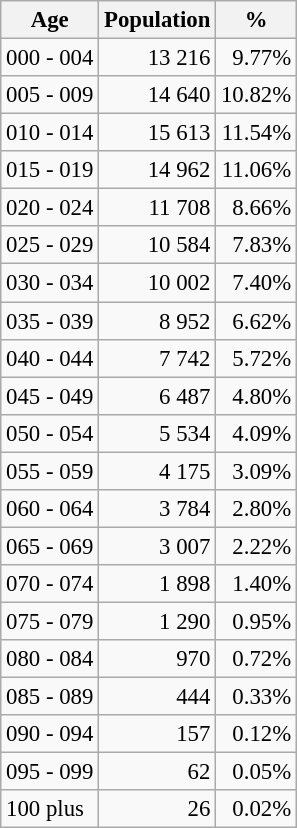<table class="wikitable" style="font-size: 95%; text-align: right">
<tr>
<th>Age</th>
<th>Population</th>
<th>%</th>
</tr>
<tr>
<td align=left>000 - 004</td>
<td>13 216</td>
<td>9.77%</td>
</tr>
<tr>
<td align=left>005 - 009</td>
<td>14 640</td>
<td>10.82%</td>
</tr>
<tr>
<td align=left>010 - 014</td>
<td>15 613</td>
<td>11.54%</td>
</tr>
<tr>
<td align=left>015 - 019</td>
<td>14 962</td>
<td>11.06%</td>
</tr>
<tr>
<td align=left>020 - 024</td>
<td>11 708</td>
<td>8.66%</td>
</tr>
<tr>
<td align=left>025 - 029</td>
<td>10 584</td>
<td>7.83%</td>
</tr>
<tr>
<td align=left>030 - 034</td>
<td>10 002</td>
<td>7.40%</td>
</tr>
<tr>
<td align=left>035 - 039</td>
<td>8 952</td>
<td>6.62%</td>
</tr>
<tr>
<td align=left>040 - 044</td>
<td>7 742</td>
<td>5.72%</td>
</tr>
<tr>
<td align=left>045 - 049</td>
<td>6 487</td>
<td>4.80%</td>
</tr>
<tr>
<td align=left>050 - 054</td>
<td>5 534</td>
<td>4.09%</td>
</tr>
<tr>
<td align=left>055 - 059</td>
<td>4 175</td>
<td>3.09%</td>
</tr>
<tr>
<td align=left>060 - 064</td>
<td>3 784</td>
<td>2.80%</td>
</tr>
<tr>
<td align=left>065 - 069</td>
<td>3 007</td>
<td>2.22%</td>
</tr>
<tr>
<td align=left>070 - 074</td>
<td>1 898</td>
<td>1.40%</td>
</tr>
<tr>
<td align=left>075 - 079</td>
<td>1 290</td>
<td>0.95%</td>
</tr>
<tr>
<td align=left>080 - 084</td>
<td>970</td>
<td>0.72%</td>
</tr>
<tr>
<td align=left>085 - 089</td>
<td>444</td>
<td>0.33%</td>
</tr>
<tr>
<td align=left>090 - 094</td>
<td>157</td>
<td>0.12%</td>
</tr>
<tr>
<td align=left>095 - 099</td>
<td>62</td>
<td>0.05%</td>
</tr>
<tr>
<td align=left>100 plus</td>
<td>26</td>
<td>0.02%</td>
</tr>
</table>
